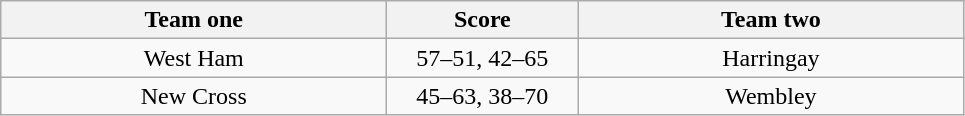<table class="wikitable" style="text-align: center">
<tr>
<th width=250>Team one</th>
<th width=120>Score</th>
<th width=250>Team two</th>
</tr>
<tr>
<td>West Ham</td>
<td>57–51, 42–65</td>
<td>Harringay</td>
</tr>
<tr>
<td>New Cross</td>
<td>45–63, 38–70</td>
<td>Wembley</td>
</tr>
</table>
